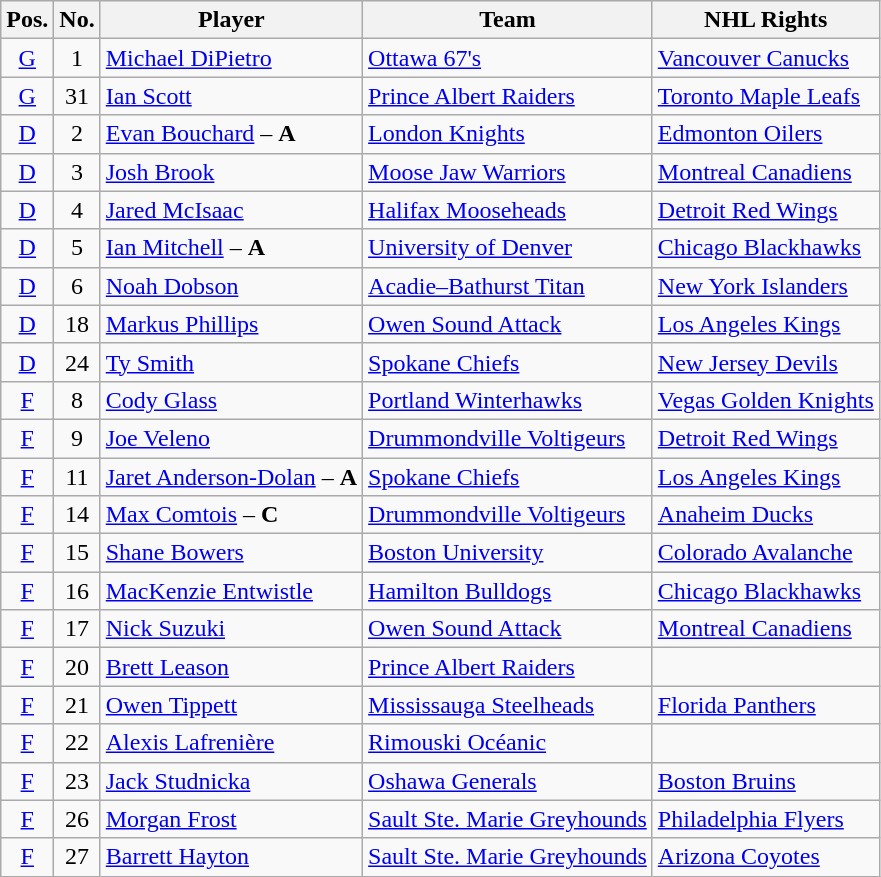<table class="wikitable sortable">
<tr>
<th>Pos.</th>
<th>No.</th>
<th>Player</th>
<th>Team</th>
<th>NHL Rights</th>
</tr>
<tr>
<td style="text-align:center;"><a href='#'>G</a></td>
<td style="text-align:center;">1</td>
<td><a href='#'>Michael DiPietro</a></td>
<td> <a href='#'>Ottawa 67's</a></td>
<td><a href='#'>Vancouver Canucks</a></td>
</tr>
<tr>
<td style="text-align:center;"><a href='#'>G</a></td>
<td style="text-align:center;">31</td>
<td><a href='#'>Ian Scott</a></td>
<td> <a href='#'>Prince Albert Raiders</a></td>
<td><a href='#'>Toronto Maple Leafs</a></td>
</tr>
<tr>
<td style="text-align:center;"><a href='#'>D</a></td>
<td style="text-align:center;">2</td>
<td><a href='#'>Evan Bouchard</a> – <strong>A</strong></td>
<td> <a href='#'>London Knights</a></td>
<td><a href='#'>Edmonton Oilers</a></td>
</tr>
<tr>
<td style="text-align:center;"><a href='#'>D</a></td>
<td style="text-align:center;">3</td>
<td><a href='#'>Josh Brook</a></td>
<td> <a href='#'>Moose Jaw Warriors</a></td>
<td><a href='#'>Montreal Canadiens</a></td>
</tr>
<tr>
<td style="text-align:center;"><a href='#'>D</a></td>
<td style="text-align:center;">4</td>
<td><a href='#'>Jared McIsaac</a></td>
<td> <a href='#'>Halifax Mooseheads</a></td>
<td><a href='#'>Detroit Red Wings</a></td>
</tr>
<tr>
<td style="text-align:center;"><a href='#'>D</a></td>
<td style="text-align:center;">5</td>
<td><a href='#'>Ian Mitchell</a> – <strong>A</strong></td>
<td> <a href='#'>University of Denver</a></td>
<td><a href='#'>Chicago Blackhawks</a></td>
</tr>
<tr>
<td style="text-align:center;"><a href='#'>D</a></td>
<td style="text-align:center;">6</td>
<td><a href='#'>Noah Dobson</a></td>
<td> <a href='#'>Acadie–Bathurst Titan</a></td>
<td><a href='#'>New York Islanders</a></td>
</tr>
<tr>
<td style="text-align:center;"><a href='#'>D</a></td>
<td style="text-align:center;">18</td>
<td><a href='#'>Markus Phillips</a></td>
<td> <a href='#'>Owen Sound Attack</a></td>
<td><a href='#'>Los Angeles Kings</a></td>
</tr>
<tr>
<td style="text-align:center;"><a href='#'>D</a></td>
<td style="text-align:center;">24</td>
<td><a href='#'>Ty Smith</a></td>
<td> <a href='#'>Spokane Chiefs</a></td>
<td><a href='#'>New Jersey Devils</a></td>
</tr>
<tr>
<td style="text-align:center;"><a href='#'>F</a></td>
<td style="text-align:center;">8</td>
<td><a href='#'>Cody Glass</a></td>
<td> <a href='#'>Portland Winterhawks</a></td>
<td><a href='#'>Vegas Golden Knights</a></td>
</tr>
<tr>
<td style="text-align:center;"><a href='#'>F</a></td>
<td style="text-align:center;">9</td>
<td><a href='#'>Joe Veleno</a></td>
<td> <a href='#'>Drummondville Voltigeurs</a></td>
<td><a href='#'>Detroit Red Wings</a></td>
</tr>
<tr>
<td style="text-align:center;"><a href='#'>F</a></td>
<td style="text-align:center;">11</td>
<td><a href='#'>Jaret Anderson-Dolan</a> – <strong>A</strong></td>
<td> <a href='#'>Spokane Chiefs</a></td>
<td><a href='#'>Los Angeles Kings</a></td>
</tr>
<tr>
<td style="text-align:center;"><a href='#'>F</a></td>
<td style="text-align:center;">14</td>
<td><a href='#'>Max Comtois</a> – <strong>C</strong></td>
<td> <a href='#'>Drummondville Voltigeurs</a></td>
<td><a href='#'>Anaheim Ducks</a></td>
</tr>
<tr>
<td style="text-align:center;"><a href='#'>F</a></td>
<td style="text-align:center;">15</td>
<td><a href='#'>Shane Bowers</a></td>
<td> <a href='#'>Boston University</a></td>
<td><a href='#'>Colorado Avalanche</a></td>
</tr>
<tr>
<td style="text-align:center;"><a href='#'>F</a></td>
<td style="text-align:center;">16</td>
<td><a href='#'>MacKenzie Entwistle</a></td>
<td> <a href='#'>Hamilton Bulldogs</a></td>
<td><a href='#'>Chicago Blackhawks</a></td>
</tr>
<tr>
<td style="text-align:center;"><a href='#'>F</a></td>
<td style="text-align:center;">17</td>
<td><a href='#'>Nick Suzuki</a></td>
<td> <a href='#'>Owen Sound Attack</a></td>
<td><a href='#'>Montreal Canadiens</a></td>
</tr>
<tr>
<td style="text-align:center;"><a href='#'>F</a></td>
<td style="text-align:center;">20</td>
<td><a href='#'>Brett Leason</a></td>
<td> <a href='#'>Prince Albert Raiders</a></td>
<td></td>
</tr>
<tr>
<td style="text-align:center;"><a href='#'>F</a></td>
<td style="text-align:center;">21</td>
<td><a href='#'>Owen Tippett</a></td>
<td> <a href='#'>Mississauga Steelheads</a></td>
<td><a href='#'>Florida Panthers</a></td>
</tr>
<tr>
<td style="text-align:center;"><a href='#'>F</a></td>
<td style="text-align:center;">22</td>
<td><a href='#'>Alexis Lafrenière</a></td>
<td> <a href='#'>Rimouski Océanic</a></td>
<td></td>
</tr>
<tr>
<td style="text-align:center;"><a href='#'>F</a></td>
<td style="text-align:center;">23</td>
<td><a href='#'>Jack Studnicka</a></td>
<td> <a href='#'>Oshawa Generals</a></td>
<td><a href='#'>Boston Bruins</a></td>
</tr>
<tr>
<td style="text-align:center;"><a href='#'>F</a></td>
<td style="text-align:center;">26</td>
<td><a href='#'>Morgan Frost</a></td>
<td> <a href='#'>Sault Ste. Marie Greyhounds</a></td>
<td><a href='#'>Philadelphia Flyers</a></td>
</tr>
<tr>
<td style="text-align:center;"><a href='#'>F</a></td>
<td style="text-align:center;">27</td>
<td><a href='#'>Barrett Hayton</a></td>
<td> <a href='#'>Sault Ste. Marie Greyhounds</a></td>
<td><a href='#'>Arizona Coyotes</a></td>
</tr>
</table>
